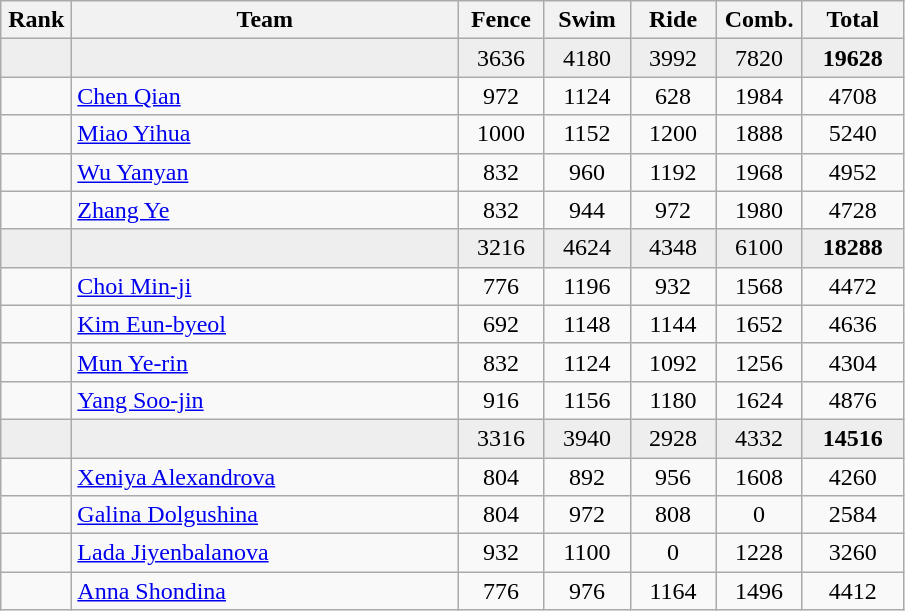<table class=wikitable style="text-align:center">
<tr>
<th width=40>Rank</th>
<th width=250>Team</th>
<th width=50>Fence</th>
<th width=50>Swim</th>
<th width=50>Ride</th>
<th width=50>Comb.</th>
<th width=60>Total</th>
</tr>
<tr bgcolor=eeeeee>
<td></td>
<td align=left></td>
<td>3636</td>
<td>4180</td>
<td>3992</td>
<td>7820</td>
<td><strong>19628</strong></td>
</tr>
<tr>
<td></td>
<td align=left><a href='#'>Chen Qian</a></td>
<td>972</td>
<td>1124</td>
<td>628</td>
<td>1984</td>
<td>4708</td>
</tr>
<tr>
<td></td>
<td align=left><a href='#'>Miao Yihua</a></td>
<td>1000</td>
<td>1152</td>
<td>1200</td>
<td>1888</td>
<td>5240</td>
</tr>
<tr>
<td></td>
<td align=left><a href='#'>Wu Yanyan</a></td>
<td>832</td>
<td>960</td>
<td>1192</td>
<td>1968</td>
<td>4952</td>
</tr>
<tr>
<td></td>
<td align=left><a href='#'>Zhang Ye</a></td>
<td>832</td>
<td>944</td>
<td>972</td>
<td>1980</td>
<td>4728</td>
</tr>
<tr bgcolor=eeeeee>
<td></td>
<td align=left></td>
<td>3216</td>
<td>4624</td>
<td>4348</td>
<td>6100</td>
<td><strong>18288</strong></td>
</tr>
<tr>
<td></td>
<td align=left><a href='#'>Choi Min-ji</a></td>
<td>776</td>
<td>1196</td>
<td>932</td>
<td>1568</td>
<td>4472</td>
</tr>
<tr>
<td></td>
<td align=left><a href='#'>Kim Eun-byeol</a></td>
<td>692</td>
<td>1148</td>
<td>1144</td>
<td>1652</td>
<td>4636</td>
</tr>
<tr>
<td></td>
<td align=left><a href='#'>Mun Ye-rin</a></td>
<td>832</td>
<td>1124</td>
<td>1092</td>
<td>1256</td>
<td>4304</td>
</tr>
<tr>
<td></td>
<td align=left><a href='#'>Yang Soo-jin</a></td>
<td>916</td>
<td>1156</td>
<td>1180</td>
<td>1624</td>
<td>4876</td>
</tr>
<tr bgcolor=eeeeee>
<td></td>
<td align=left></td>
<td>3316</td>
<td>3940</td>
<td>2928</td>
<td>4332</td>
<td><strong>14516</strong></td>
</tr>
<tr>
<td></td>
<td align=left><a href='#'>Xeniya Alexandrova</a></td>
<td>804</td>
<td>892</td>
<td>956</td>
<td>1608</td>
<td>4260</td>
</tr>
<tr>
<td></td>
<td align=left><a href='#'>Galina Dolgushina</a></td>
<td>804</td>
<td>972</td>
<td>808</td>
<td>0</td>
<td>2584</td>
</tr>
<tr>
<td></td>
<td align=left><a href='#'>Lada Jiyenbalanova</a></td>
<td>932</td>
<td>1100</td>
<td>0</td>
<td>1228</td>
<td>3260</td>
</tr>
<tr>
<td></td>
<td align=left><a href='#'>Anna Shondina</a></td>
<td>776</td>
<td>976</td>
<td>1164</td>
<td>1496</td>
<td>4412</td>
</tr>
</table>
